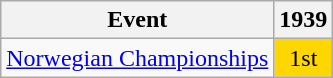<table class="wikitable">
<tr>
<th>Event</th>
<th>1939</th>
</tr>
<tr>
<td><a href='#'>Norwegian Championships</a></td>
<td align="center" bgcolor="gold">1st</td>
</tr>
</table>
